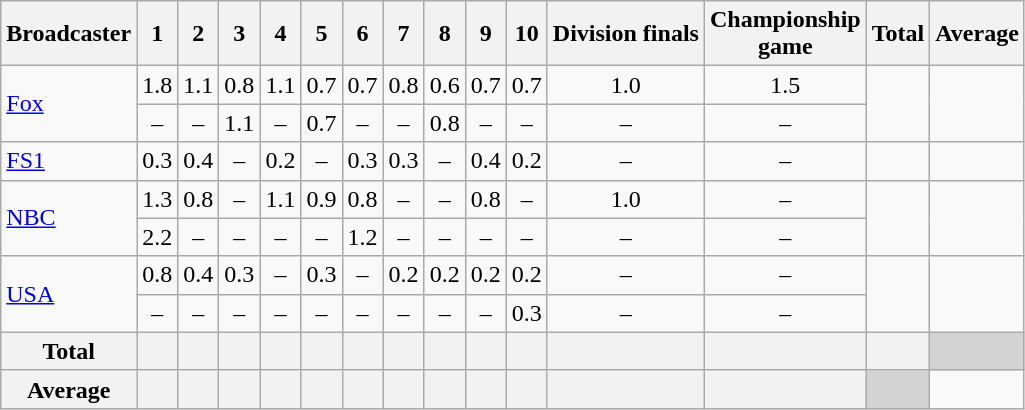<table class="wikitable" style="text-align:center;">
<tr>
<th>Broadcaster</th>
<th>1</th>
<th>2</th>
<th>3</th>
<th>4</th>
<th>5</th>
<th>6</th>
<th>7</th>
<th>8</th>
<th>9</th>
<th>10</th>
<th>Division finals</th>
<th>Championship<br>game</th>
<th>Total</th>
<th>Average</th>
</tr>
<tr>
<td style="text-align:left;" rowspan="2"><a href='#'>Fox</a></td>
<td>1.8</td>
<td>1.1</td>
<td>0.8</td>
<td>1.1</td>
<td>0.7</td>
<td>0.7</td>
<td>0.8</td>
<td>0.6</td>
<td>0.7</td>
<td>0.7</td>
<td>1.0</td>
<td>1.5</td>
<td rowspan=2><strong></strong></td>
<td rowspan=2><strong></strong></td>
</tr>
<tr>
<td>–</td>
<td>–</td>
<td>1.1</td>
<td>–</td>
<td>0.7</td>
<td>–</td>
<td>–</td>
<td>0.8</td>
<td>–</td>
<td>–</td>
<td>–</td>
<td>–</td>
</tr>
<tr>
<td style="text-align:left;"><a href='#'>FS1</a></td>
<td>0.3</td>
<td>0.4</td>
<td>–</td>
<td>0.2</td>
<td>–</td>
<td>0.3</td>
<td>0.3</td>
<td>–</td>
<td>0.4</td>
<td>0.2</td>
<td>–</td>
<td>–</td>
<td><strong></strong></td>
<td><strong></strong></td>
</tr>
<tr>
<td rowspan="2" style="text-align:left;"><a href='#'>NBC</a></td>
<td>1.3</td>
<td>0.8</td>
<td>–</td>
<td>1.1</td>
<td>0.9</td>
<td>0.8</td>
<td>–</td>
<td>–</td>
<td>0.8</td>
<td>–</td>
<td>1.0</td>
<td>–</td>
<td rowspan=2><strong></strong></td>
<td rowspan=2><strong></strong></td>
</tr>
<tr>
<td>2.2</td>
<td>–</td>
<td>–</td>
<td>–</td>
<td>–</td>
<td>1.2</td>
<td>–</td>
<td>–</td>
<td>–</td>
<td>–</td>
<td>–</td>
<td>–</td>
</tr>
<tr>
<td rowspan="2" style="text-align:left;"><a href='#'>USA</a></td>
<td>0.8</td>
<td>0.4</td>
<td>0.3</td>
<td>–</td>
<td>0.3</td>
<td>–</td>
<td>0.2</td>
<td>0.2</td>
<td>0.2</td>
<td>0.2</td>
<td>–</td>
<td>–</td>
<td rowspan=2><strong></strong></td>
<td rowspan=2><strong></strong></td>
</tr>
<tr>
<td>–</td>
<td>–</td>
<td>–</td>
<td>–</td>
<td>–</td>
<td>–</td>
<td>–</td>
<td>–</td>
<td>–</td>
<td>0.3</td>
<td>–</td>
<td>–</td>
</tr>
<tr class="sortbottom">
<th>Total</th>
<th> </th>
<th> </th>
<th> </th>
<th> </th>
<th> </th>
<th> </th>
<th> </th>
<th> </th>
<th> </th>
<th> </th>
<th> </th>
<th> </th>
<th></th>
<td style="background:lightgrey;"> </td>
</tr>
<tr class="sortbottom">
<th>Average</th>
<th> </th>
<th> </th>
<th> </th>
<th> </th>
<th> </th>
<th> </th>
<th> </th>
<th> </th>
<th> </th>
<th> </th>
<th> </th>
<th> </th>
<td style="background:lightgrey;"> </td>
<td><strong></strong></td>
</tr>
</table>
